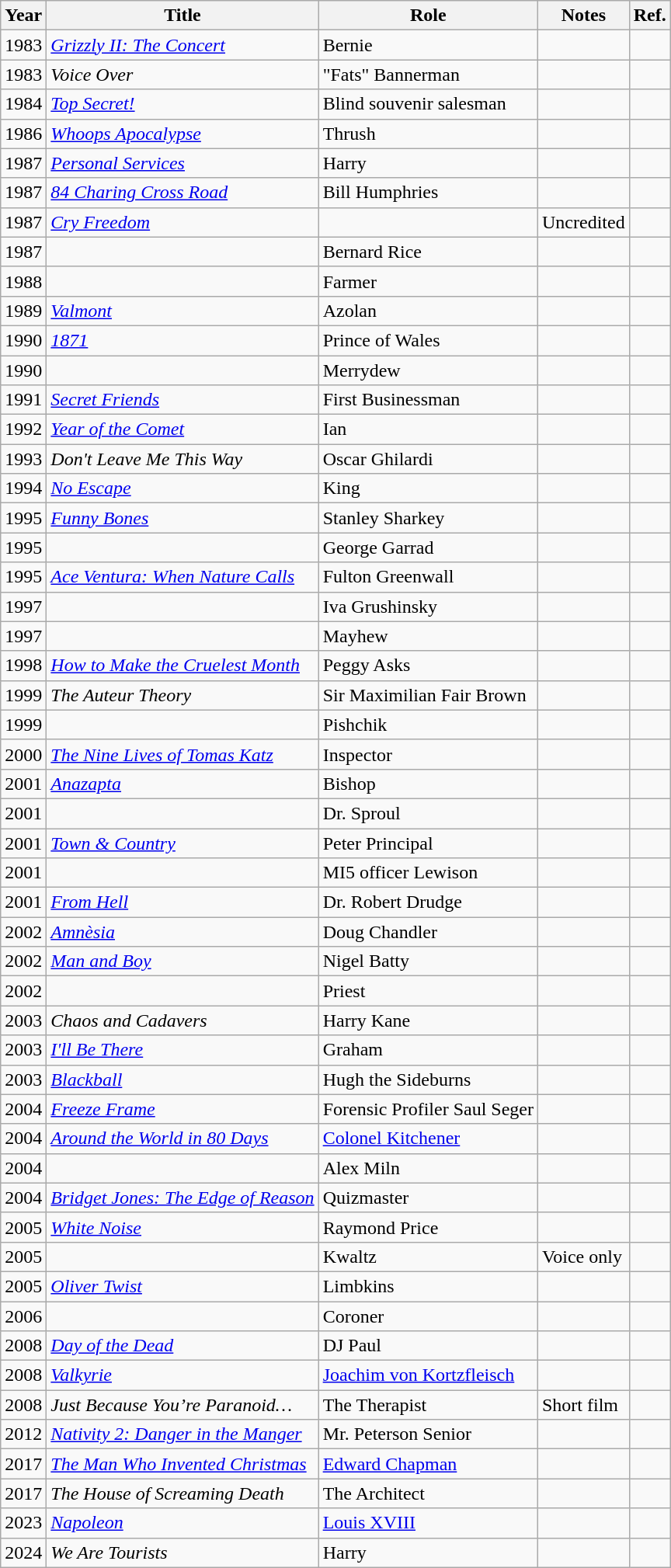<table class="wikitable sortable">
<tr>
<th>Year</th>
<th>Title</th>
<th>Role</th>
<th>Notes</th>
<th>Ref.</th>
</tr>
<tr>
<td>1983</td>
<td><em><a href='#'>Grizzly II: The Concert</a></em></td>
<td>Bernie</td>
<td></td>
<td></td>
</tr>
<tr>
<td>1983</td>
<td><em>Voice Over</em></td>
<td>"Fats" Bannerman</td>
<td></td>
<td></td>
</tr>
<tr>
<td>1984</td>
<td><em><a href='#'>Top Secret!</a></em></td>
<td>Blind souvenir salesman</td>
<td></td>
<td></td>
</tr>
<tr>
<td>1986</td>
<td><em><a href='#'>Whoops Apocalypse</a></em></td>
<td>Thrush</td>
<td></td>
<td></td>
</tr>
<tr>
<td>1987</td>
<td><em><a href='#'>Personal Services</a></em></td>
<td>Harry</td>
<td></td>
<td></td>
</tr>
<tr>
<td>1987</td>
<td><em><a href='#'>84 Charing Cross Road</a></em></td>
<td>Bill Humphries</td>
<td></td>
<td></td>
</tr>
<tr>
<td>1987</td>
<td><em><a href='#'>Cry Freedom</a></em></td>
<td></td>
<td>Uncredited</td>
<td></td>
</tr>
<tr>
<td>1987</td>
<td><em></em></td>
<td>Bernard Rice</td>
<td></td>
<td></td>
</tr>
<tr>
<td>1988</td>
<td><em></em></td>
<td>Farmer</td>
<td></td>
<td></td>
</tr>
<tr>
<td>1989</td>
<td><em><a href='#'>Valmont</a></em></td>
<td>Azolan</td>
<td></td>
<td></td>
</tr>
<tr>
<td>1990</td>
<td><em><a href='#'>1871</a></em></td>
<td>Prince of Wales</td>
<td></td>
<td></td>
</tr>
<tr>
<td>1990</td>
<td><em></em></td>
<td>Merrydew</td>
<td></td>
<td></td>
</tr>
<tr>
<td>1991</td>
<td><em><a href='#'>Secret Friends</a></em></td>
<td>First Businessman</td>
<td></td>
<td></td>
</tr>
<tr>
<td>1992</td>
<td><em><a href='#'>Year of the Comet</a></em></td>
<td>Ian</td>
<td></td>
<td></td>
</tr>
<tr>
<td>1993</td>
<td><em>Don't Leave Me This Way</em></td>
<td>Oscar Ghilardi</td>
<td></td>
<td></td>
</tr>
<tr>
<td>1994</td>
<td><em><a href='#'>No Escape</a></em></td>
<td>King</td>
<td></td>
<td></td>
</tr>
<tr>
<td>1995</td>
<td><em><a href='#'>Funny Bones</a></em></td>
<td>Stanley Sharkey</td>
<td></td>
<td></td>
</tr>
<tr>
<td>1995</td>
<td><em></em></td>
<td>George Garrad</td>
<td></td>
<td></td>
</tr>
<tr>
<td>1995</td>
<td><em><a href='#'>Ace Ventura: When Nature Calls</a></em></td>
<td>Fulton Greenwall</td>
<td></td>
<td></td>
</tr>
<tr>
<td>1997</td>
<td><em></em></td>
<td>Iva Grushinsky</td>
<td></td>
<td></td>
</tr>
<tr>
<td>1997</td>
<td><em></em></td>
<td>Mayhew</td>
<td></td>
<td></td>
</tr>
<tr>
<td>1998</td>
<td><em><a href='#'>How to Make the Cruelest Month</a></em></td>
<td>Peggy Asks</td>
<td></td>
<td></td>
</tr>
<tr>
<td>1999</td>
<td><em>The Auteur Theory</em></td>
<td>Sir Maximilian Fair Brown</td>
<td></td>
<td></td>
</tr>
<tr>
<td>1999</td>
<td><em></em></td>
<td>Pishchik</td>
<td></td>
<td></td>
</tr>
<tr>
<td>2000</td>
<td><em><a href='#'>The Nine Lives of Tomas Katz</a></em></td>
<td>Inspector</td>
<td></td>
<td></td>
</tr>
<tr>
<td>2001</td>
<td><em><a href='#'>Anazapta</a></em></td>
<td>Bishop</td>
<td></td>
<td></td>
</tr>
<tr>
<td>2001</td>
<td><em></em></td>
<td>Dr. Sproul</td>
<td></td>
<td></td>
</tr>
<tr>
<td>2001</td>
<td><em><a href='#'>Town & Country</a></em></td>
<td>Peter Principal</td>
<td></td>
<td></td>
</tr>
<tr>
<td>2001</td>
<td><em></em></td>
<td>MI5 officer Lewison</td>
<td></td>
<td></td>
</tr>
<tr>
<td>2001</td>
<td><em><a href='#'>From Hell</a></em></td>
<td>Dr. Robert Drudge</td>
<td></td>
<td></td>
</tr>
<tr>
<td>2002</td>
<td><em><a href='#'>Amnèsia</a></em></td>
<td>Doug Chandler</td>
<td></td>
<td></td>
</tr>
<tr>
<td>2002</td>
<td><em><a href='#'>Man and Boy</a></em></td>
<td>Nigel Batty</td>
<td></td>
<td></td>
</tr>
<tr>
<td>2002</td>
<td><em></em></td>
<td>Priest</td>
<td></td>
<td></td>
</tr>
<tr>
<td>2003</td>
<td><em>Chaos and Cadavers</em></td>
<td>Harry Kane</td>
<td></td>
<td></td>
</tr>
<tr>
<td>2003</td>
<td><em><a href='#'>I'll Be There</a></em></td>
<td>Graham</td>
<td></td>
<td></td>
</tr>
<tr>
<td>2003</td>
<td><em><a href='#'>Blackball</a></em></td>
<td>Hugh the Sideburns</td>
<td></td>
<td></td>
</tr>
<tr>
<td>2004</td>
<td><em><a href='#'>Freeze Frame</a></em></td>
<td>Forensic Profiler Saul Seger</td>
<td></td>
<td></td>
</tr>
<tr>
<td>2004</td>
<td><em><a href='#'>Around the World in 80 Days</a></em></td>
<td><a href='#'>Colonel Kitchener</a></td>
<td></td>
<td></td>
</tr>
<tr>
<td>2004</td>
<td><em></em></td>
<td>Alex Miln</td>
<td></td>
<td></td>
</tr>
<tr>
<td>2004</td>
<td><em><a href='#'>Bridget Jones: The Edge of Reason</a></em></td>
<td>Quizmaster</td>
<td></td>
<td></td>
</tr>
<tr>
<td>2005</td>
<td><em><a href='#'>White Noise</a></em></td>
<td>Raymond Price</td>
<td></td>
<td></td>
</tr>
<tr>
<td>2005</td>
<td><em></em></td>
<td>Kwaltz</td>
<td>Voice only</td>
<td></td>
</tr>
<tr>
<td>2005</td>
<td><em><a href='#'>Oliver Twist</a></em></td>
<td>Limbkins</td>
<td></td>
<td></td>
</tr>
<tr>
<td>2006</td>
<td><em></em></td>
<td>Coroner</td>
<td></td>
<td></td>
</tr>
<tr>
<td>2008</td>
<td><em><a href='#'>Day of the Dead</a></em></td>
<td>DJ Paul</td>
<td></td>
<td></td>
</tr>
<tr>
<td>2008</td>
<td><em><a href='#'>Valkyrie</a></em></td>
<td><a href='#'>Joachim von Kortzfleisch</a></td>
<td></td>
<td></td>
</tr>
<tr>
<td>2008</td>
<td><em>Just Because You’re Paranoid…</em></td>
<td>The Therapist</td>
<td>Short film</td>
<td></td>
</tr>
<tr>
<td>2012</td>
<td><em><a href='#'>Nativity 2: Danger in the Manger</a></em></td>
<td>Mr. Peterson Senior</td>
<td></td>
<td></td>
</tr>
<tr>
<td>2017</td>
<td><em><a href='#'>The Man Who Invented Christmas</a></em></td>
<td><a href='#'>Edward Chapman</a></td>
<td></td>
<td></td>
</tr>
<tr>
<td>2017</td>
<td><em>The House of Screaming Death</em></td>
<td>The Architect</td>
<td></td>
<td></td>
</tr>
<tr>
<td>2023</td>
<td><em><a href='#'>Napoleon</a></em></td>
<td><a href='#'>Louis XVIII</a></td>
<td></td>
<td></td>
</tr>
<tr>
<td>2024</td>
<td><em>We Are Tourists</em></td>
<td>Harry</td>
<td></td>
<td></td>
</tr>
</table>
